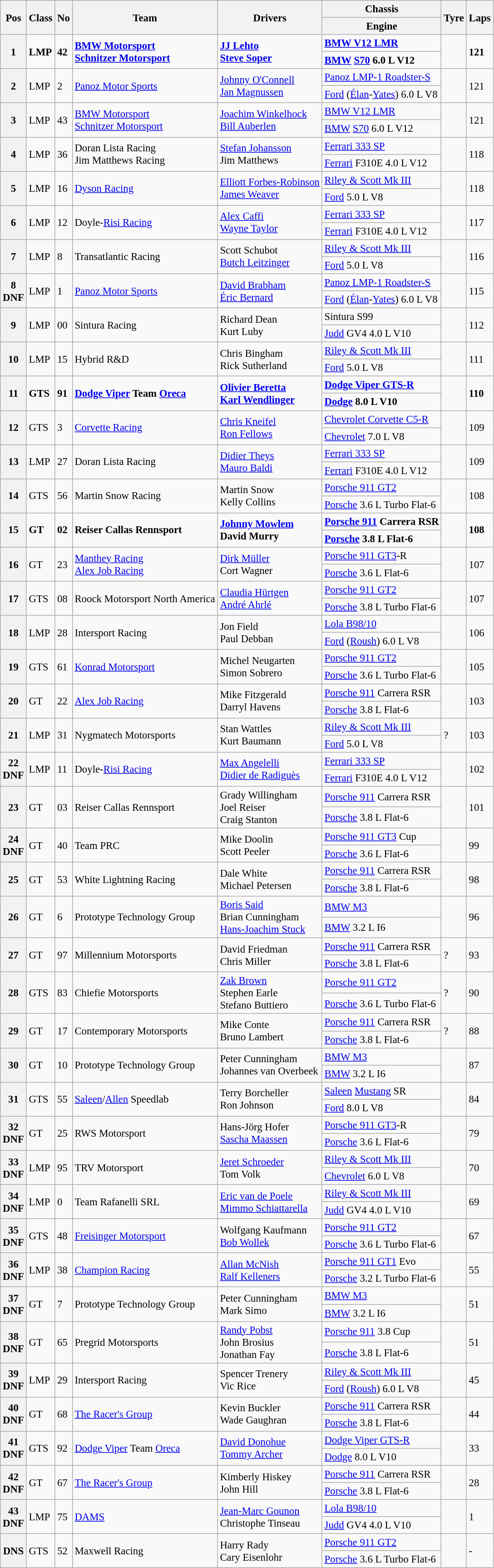<table class="wikitable" style="font-size: 95%;">
<tr>
<th rowspan=2>Pos</th>
<th rowspan=2>Class</th>
<th rowspan=2>No</th>
<th rowspan=2>Team</th>
<th rowspan=2>Drivers</th>
<th>Chassis</th>
<th rowspan=2>Tyre</th>
<th rowspan=2>Laps</th>
</tr>
<tr>
<th>Engine</th>
</tr>
<tr style="font-weight:bold">
<th rowspan=2>1</th>
<td rowspan=2>LMP</td>
<td rowspan=2>42</td>
<td rowspan=2> <a href='#'>BMW Motorsport</a><br> <a href='#'>Schnitzer Motorsport</a></td>
<td rowspan=2> <a href='#'>JJ Lehto</a><br> <a href='#'>Steve Soper</a></td>
<td><a href='#'>BMW V12 LMR</a></td>
<td rowspan=2></td>
<td rowspan=2>121</td>
</tr>
<tr style="font-weight:bold">
<td><a href='#'>BMW</a> <a href='#'>S70</a> 6.0 L V12</td>
</tr>
<tr>
<th rowspan=2>2</th>
<td rowspan=2>LMP</td>
<td rowspan=2>2</td>
<td rowspan=2> <a href='#'>Panoz Motor Sports</a></td>
<td rowspan=2> <a href='#'>Johnny O'Connell</a><br> <a href='#'>Jan Magnussen</a></td>
<td><a href='#'>Panoz LMP-1 Roadster-S</a></td>
<td rowspan=2></td>
<td rowspan=2>121</td>
</tr>
<tr>
<td><a href='#'>Ford</a> (<a href='#'>Élan</a>-<a href='#'>Yates</a>) 6.0 L V8</td>
</tr>
<tr>
<th rowspan=2>3</th>
<td rowspan=2>LMP</td>
<td rowspan=2>43</td>
<td rowspan=2> <a href='#'>BMW Motorsport</a><br> <a href='#'>Schnitzer Motorsport</a></td>
<td rowspan=2> <a href='#'>Joachim Winkelhock</a><br> <a href='#'>Bill Auberlen</a></td>
<td><a href='#'>BMW V12 LMR</a></td>
<td rowspan=2></td>
<td rowspan=2>121</td>
</tr>
<tr>
<td><a href='#'>BMW</a> <a href='#'>S70</a> 6.0 L V12</td>
</tr>
<tr>
<th rowspan=2>4</th>
<td rowspan=2>LMP</td>
<td rowspan=2>36</td>
<td rowspan=2> Doran Lista Racing<br> Jim Matthews Racing</td>
<td rowspan=2> <a href='#'>Stefan Johansson</a><br> Jim Matthews</td>
<td><a href='#'>Ferrari 333 SP</a></td>
<td rowspan=2></td>
<td rowspan=2>118</td>
</tr>
<tr>
<td><a href='#'>Ferrari</a> F310E 4.0 L V12</td>
</tr>
<tr>
<th rowspan=2>5</th>
<td rowspan=2>LMP</td>
<td rowspan=2>16</td>
<td rowspan=2> <a href='#'>Dyson Racing</a></td>
<td rowspan=2> <a href='#'>Elliott Forbes-Robinson</a><br> <a href='#'>James Weaver</a></td>
<td><a href='#'>Riley & Scott Mk III</a></td>
<td rowspan=2></td>
<td rowspan=2>118</td>
</tr>
<tr>
<td><a href='#'>Ford</a> 5.0 L V8</td>
</tr>
<tr>
<th rowspan=2>6</th>
<td rowspan=2>LMP</td>
<td rowspan=2>12</td>
<td rowspan=2> Doyle-<a href='#'>Risi Racing</a></td>
<td rowspan=2> <a href='#'>Alex Caffi</a><br> <a href='#'>Wayne Taylor</a></td>
<td><a href='#'>Ferrari 333 SP</a></td>
<td rowspan=2></td>
<td rowspan=2>117</td>
</tr>
<tr>
<td><a href='#'>Ferrari</a> F310E 4.0 L V12</td>
</tr>
<tr>
<th rowspan=2>7</th>
<td rowspan=2>LMP</td>
<td rowspan=2>8</td>
<td rowspan=2> Transatlantic Racing</td>
<td rowspan=2> Scott Schubot<br> <a href='#'>Butch Leitzinger</a></td>
<td><a href='#'>Riley & Scott Mk III</a></td>
<td rowspan=2></td>
<td rowspan=2>116</td>
</tr>
<tr>
<td><a href='#'>Ford</a> 5.0 L V8</td>
</tr>
<tr>
<th rowspan=2>8<br>DNF</th>
<td rowspan=2>LMP</td>
<td rowspan=2>1</td>
<td rowspan=2> <a href='#'>Panoz Motor Sports</a></td>
<td rowspan=2> <a href='#'>David Brabham</a><br> <a href='#'>Éric Bernard</a></td>
<td><a href='#'>Panoz LMP-1 Roadster-S</a></td>
<td rowspan=2></td>
<td rowspan=2>115</td>
</tr>
<tr>
<td><a href='#'>Ford</a> (<a href='#'>Élan</a>-<a href='#'>Yates</a>) 6.0 L V8</td>
</tr>
<tr>
<th rowspan=2>9</th>
<td rowspan=2>LMP</td>
<td rowspan=2>00</td>
<td rowspan=2> Sintura Racing</td>
<td rowspan=2> Richard Dean<br> Kurt Luby</td>
<td>Sintura S99</td>
<td rowspan=2></td>
<td rowspan=2>112</td>
</tr>
<tr>
<td><a href='#'>Judd</a> GV4 4.0 L V10</td>
</tr>
<tr>
<th rowspan=2>10</th>
<td rowspan=2>LMP</td>
<td rowspan=2>15</td>
<td rowspan=2> Hybrid R&D</td>
<td rowspan=2> Chris Bingham<br> Rick Sutherland</td>
<td><a href='#'>Riley & Scott Mk III</a></td>
<td rowspan=2></td>
<td rowspan=2>111</td>
</tr>
<tr>
<td><a href='#'>Ford</a> 5.0 L V8</td>
</tr>
<tr style="font-weight:bold">
<th rowspan=2>11</th>
<td rowspan=2>GTS</td>
<td rowspan=2>91</td>
<td rowspan=2> <a href='#'>Dodge Viper</a> Team <a href='#'>Oreca</a></td>
<td rowspan=2> <a href='#'>Olivier Beretta</a><br> <a href='#'>Karl Wendlinger</a></td>
<td><a href='#'>Dodge Viper GTS-R</a></td>
<td rowspan=2></td>
<td rowspan=2>110</td>
</tr>
<tr style="font-weight:bold">
<td><a href='#'>Dodge</a> 8.0 L V10</td>
</tr>
<tr>
<th rowspan=2>12</th>
<td rowspan=2>GTS</td>
<td rowspan=2>3</td>
<td rowspan=2> <a href='#'>Corvette Racing</a></td>
<td rowspan=2> <a href='#'>Chris Kneifel</a><br> <a href='#'>Ron Fellows</a></td>
<td><a href='#'>Chevrolet Corvette C5-R</a></td>
<td rowspan=2></td>
<td rowspan=2>109</td>
</tr>
<tr>
<td><a href='#'>Chevrolet</a> 7.0 L V8</td>
</tr>
<tr>
<th rowspan=2>13</th>
<td rowspan=2>LMP</td>
<td rowspan=2>27</td>
<td rowspan=2> Doran Lista Racing</td>
<td rowspan=2> <a href='#'>Didier Theys</a><br> <a href='#'>Mauro Baldi</a></td>
<td><a href='#'>Ferrari 333 SP</a></td>
<td rowspan=2></td>
<td rowspan=2>109</td>
</tr>
<tr>
<td><a href='#'>Ferrari</a> F310E 4.0 L V12</td>
</tr>
<tr>
<th rowspan=2>14</th>
<td rowspan=2>GTS</td>
<td rowspan=2>56</td>
<td rowspan=2> Martin Snow Racing</td>
<td rowspan=2> Martin Snow<br> Kelly Collins</td>
<td><a href='#'>Porsche 911 GT2</a></td>
<td rowspan=2></td>
<td rowspan=2>108</td>
</tr>
<tr>
<td><a href='#'>Porsche</a> 3.6 L Turbo Flat-6</td>
</tr>
<tr style="font-weight:bold">
<th rowspan=2>15</th>
<td rowspan=2>GT</td>
<td rowspan=2>02</td>
<td rowspan=2> Reiser Callas Rennsport</td>
<td rowspan=2> <a href='#'>Johnny Mowlem</a><br> David Murry</td>
<td><a href='#'>Porsche 911</a> Carrera RSR</td>
<td rowspan=2></td>
<td rowspan=2>108</td>
</tr>
<tr style="font-weight:bold">
<td><a href='#'>Porsche</a> 3.8 L Flat-6</td>
</tr>
<tr>
<th rowspan=2>16</th>
<td rowspan=2>GT</td>
<td rowspan=2>23</td>
<td rowspan=2> <a href='#'>Manthey Racing</a><br> <a href='#'>Alex Job Racing</a></td>
<td rowspan=2> <a href='#'>Dirk Müller</a><br> Cort Wagner</td>
<td><a href='#'>Porsche 911 GT3</a>-R</td>
<td rowspan=2></td>
<td rowspan=2>107</td>
</tr>
<tr>
<td><a href='#'>Porsche</a> 3.6 L Flat-6</td>
</tr>
<tr>
<th rowspan=2>17</th>
<td rowspan=2>GTS</td>
<td rowspan=2>08</td>
<td rowspan=2> Roock Motorsport North America</td>
<td rowspan=2> <a href='#'>Claudia Hürtgen</a><br> <a href='#'>André Ahrlé</a></td>
<td><a href='#'>Porsche 911 GT2</a></td>
<td rowspan=2></td>
<td rowspan=2>107</td>
</tr>
<tr>
<td><a href='#'>Porsche</a> 3.8 L Turbo Flat-6</td>
</tr>
<tr>
<th rowspan=2>18</th>
<td rowspan=2>LMP</td>
<td rowspan=2>28</td>
<td rowspan=2> Intersport Racing</td>
<td rowspan=2> Jon Field<br> Paul Debban</td>
<td><a href='#'>Lola B98/10</a></td>
<td rowspan=2></td>
<td rowspan=2>106</td>
</tr>
<tr>
<td><a href='#'>Ford</a> (<a href='#'>Roush</a>) 6.0 L V8</td>
</tr>
<tr>
<th rowspan=2>19</th>
<td rowspan=2>GTS</td>
<td rowspan=2>61</td>
<td rowspan=2> <a href='#'>Konrad Motorsport</a></td>
<td rowspan=2> Michel Neugarten<br> Simon Sobrero</td>
<td><a href='#'>Porsche 911 GT2</a></td>
<td rowspan=2></td>
<td rowspan=2>105</td>
</tr>
<tr>
<td><a href='#'>Porsche</a> 3.6 L Turbo Flat-6</td>
</tr>
<tr>
<th rowspan=2>20</th>
<td rowspan=2>GT</td>
<td rowspan=2>22</td>
<td rowspan=2> <a href='#'>Alex Job Racing</a></td>
<td rowspan=2> Mike Fitzgerald<br> Darryl Havens</td>
<td><a href='#'>Porsche 911</a> Carrera RSR</td>
<td rowspan=2></td>
<td rowspan=2>103</td>
</tr>
<tr>
<td><a href='#'>Porsche</a> 3.8 L Flat-6</td>
</tr>
<tr>
<th rowspan=2>21</th>
<td rowspan=2>LMP</td>
<td rowspan=2>31</td>
<td rowspan=2> Nygmatech Motorsports</td>
<td rowspan=2> Stan Wattles<br> Kurt Baumann</td>
<td><a href='#'>Riley & Scott Mk III</a></td>
<td rowspan=2>?</td>
<td rowspan=2>103</td>
</tr>
<tr>
<td><a href='#'>Ford</a> 5.0 L V8</td>
</tr>
<tr>
<th rowspan=2>22<br>DNF</th>
<td rowspan=2>LMP</td>
<td rowspan=2>11</td>
<td rowspan=2> Doyle-<a href='#'>Risi Racing</a></td>
<td rowspan=2> <a href='#'>Max Angelelli</a><br> <a href='#'>Didier de Radiguès</a></td>
<td><a href='#'>Ferrari 333 SP</a></td>
<td rowspan=2></td>
<td rowspan=2>102</td>
</tr>
<tr>
<td><a href='#'>Ferrari</a> F310E 4.0 L V12</td>
</tr>
<tr>
<th rowspan=2>23</th>
<td rowspan=2>GT</td>
<td rowspan=2>03</td>
<td rowspan=2> Reiser Callas Rennsport</td>
<td rowspan=2> Grady Willingham<br> Joel Reiser<br> Craig Stanton</td>
<td><a href='#'>Porsche 911</a> Carrera RSR</td>
<td rowspan=2></td>
<td rowspan=2>101</td>
</tr>
<tr>
<td><a href='#'>Porsche</a> 3.8 L Flat-6</td>
</tr>
<tr>
<th rowspan=2>24<br>DNF</th>
<td rowspan=2>GT</td>
<td rowspan=2>40</td>
<td rowspan=2> Team PRC</td>
<td rowspan=2> Mike Doolin<br> Scott Peeler</td>
<td><a href='#'>Porsche 911 GT3</a> Cup</td>
<td rowspan=2></td>
<td rowspan=2>99</td>
</tr>
<tr>
<td><a href='#'>Porsche</a> 3.6 L Flat-6</td>
</tr>
<tr>
<th rowspan=2>25</th>
<td rowspan=2>GT</td>
<td rowspan=2>53</td>
<td rowspan=2> White Lightning Racing</td>
<td rowspan=2> Dale White<br> Michael Petersen</td>
<td><a href='#'>Porsche 911</a> Carrera RSR</td>
<td rowspan=2></td>
<td rowspan=2>98</td>
</tr>
<tr>
<td><a href='#'>Porsche</a> 3.8 L Flat-6</td>
</tr>
<tr>
<th rowspan=2>26</th>
<td rowspan=2>GT</td>
<td rowspan=2>6</td>
<td rowspan=2> Prototype Technology Group</td>
<td rowspan=2> <a href='#'>Boris Said</a><br> Brian Cunningham<br> <a href='#'>Hans-Joachim Stuck</a></td>
<td><a href='#'>BMW M3</a></td>
<td rowspan=2></td>
<td rowspan=2>96</td>
</tr>
<tr>
<td><a href='#'>BMW</a> 3.2 L I6</td>
</tr>
<tr>
<th rowspan=2>27</th>
<td rowspan=2>GT</td>
<td rowspan=2>97</td>
<td rowspan=2> Millennium Motorsports</td>
<td rowspan=2> David Friedman<br> Chris Miller</td>
<td><a href='#'>Porsche 911</a> Carrera RSR</td>
<td rowspan=2>?</td>
<td rowspan=2>93</td>
</tr>
<tr>
<td><a href='#'>Porsche</a> 3.8 L Flat-6</td>
</tr>
<tr>
<th rowspan=2>28</th>
<td rowspan=2>GTS</td>
<td rowspan=2>83</td>
<td rowspan=2> Chiefie Motorsports</td>
<td rowspan=2> <a href='#'>Zak Brown</a><br> Stephen Earle<br> Stefano Buttiero</td>
<td><a href='#'>Porsche 911 GT2</a></td>
<td rowspan=2>?</td>
<td rowspan=2>90</td>
</tr>
<tr>
<td><a href='#'>Porsche</a> 3.6 L Turbo Flat-6</td>
</tr>
<tr>
<th rowspan=2>29</th>
<td rowspan=2>GT</td>
<td rowspan=2>17</td>
<td rowspan=2> Contemporary Motorsports</td>
<td rowspan=2> Mike Conte<br> Bruno Lambert</td>
<td><a href='#'>Porsche 911</a> Carrera RSR</td>
<td rowspan=2>?</td>
<td rowspan=2>88</td>
</tr>
<tr>
<td><a href='#'>Porsche</a> 3.8 L Flat-6</td>
</tr>
<tr>
<th rowspan=2>30</th>
<td rowspan=2>GT</td>
<td rowspan=2>10</td>
<td rowspan=2> Prototype Technology Group</td>
<td rowspan=2> Peter Cunningham<br> Johannes van Overbeek</td>
<td><a href='#'>BMW M3</a></td>
<td rowspan=2></td>
<td rowspan=2>87</td>
</tr>
<tr>
<td><a href='#'>BMW</a> 3.2 L I6</td>
</tr>
<tr>
<th rowspan=2>31</th>
<td rowspan=2>GTS</td>
<td rowspan=2>55</td>
<td rowspan=2> <a href='#'>Saleen</a>/<a href='#'>Allen</a> Speedlab</td>
<td rowspan=2> Terry Borcheller<br> Ron Johnson</td>
<td><a href='#'>Saleen</a> <a href='#'>Mustang</a> SR</td>
<td rowspan=2></td>
<td rowspan=2>84</td>
</tr>
<tr>
<td><a href='#'>Ford</a> 8.0 L V8</td>
</tr>
<tr>
<th rowspan=2>32<br>DNF</th>
<td rowspan=2>GT</td>
<td rowspan=2>25</td>
<td rowspan=2> RWS Motorsport</td>
<td rowspan=2> Hans-Jörg Hofer<br> <a href='#'>Sascha Maassen</a></td>
<td><a href='#'>Porsche 911 GT3</a>-R</td>
<td rowspan=2></td>
<td rowspan=2>79</td>
</tr>
<tr>
<td><a href='#'>Porsche</a> 3.6 L Flat-6</td>
</tr>
<tr>
<th rowspan=2>33<br>DNF</th>
<td rowspan=2>LMP</td>
<td rowspan=2>95</td>
<td rowspan=2> TRV Motorsport</td>
<td rowspan=2> <a href='#'>Jeret Schroeder</a><br> Tom Volk</td>
<td><a href='#'>Riley & Scott Mk III</a></td>
<td rowspan=2></td>
<td rowspan=2>70</td>
</tr>
<tr>
<td><a href='#'>Chevrolet</a> 6.0 L V8</td>
</tr>
<tr>
<th rowspan=2>34<br>DNF</th>
<td rowspan=2>LMP</td>
<td rowspan=2>0</td>
<td rowspan=2> Team Rafanelli SRL</td>
<td rowspan=2> <a href='#'>Eric van de Poele</a><br> <a href='#'>Mimmo Schiattarella</a></td>
<td><a href='#'>Riley & Scott Mk III</a></td>
<td rowspan=2></td>
<td rowspan=2>69</td>
</tr>
<tr>
<td><a href='#'>Judd</a> GV4 4.0 L V10</td>
</tr>
<tr>
<th rowspan=2>35<br>DNF</th>
<td rowspan=2>GTS</td>
<td rowspan=2>48</td>
<td rowspan=2> <a href='#'>Freisinger Motorsport</a></td>
<td rowspan=2> Wolfgang Kaufmann<br> <a href='#'>Bob Wollek</a></td>
<td><a href='#'>Porsche 911 GT2</a></td>
<td rowspan=2></td>
<td rowspan=2>67</td>
</tr>
<tr>
<td><a href='#'>Porsche</a> 3.6 L Turbo Flat-6</td>
</tr>
<tr>
<th rowspan=2>36<br>DNF</th>
<td rowspan=2>LMP</td>
<td rowspan=2>38</td>
<td rowspan=2> <a href='#'>Champion Racing</a></td>
<td rowspan=2> <a href='#'>Allan McNish</a><br> <a href='#'>Ralf Kelleners</a></td>
<td><a href='#'>Porsche 911 GT1</a> Evo</td>
<td rowspan=2></td>
<td rowspan=2>55</td>
</tr>
<tr>
<td><a href='#'>Porsche</a> 3.2 L Turbo Flat-6</td>
</tr>
<tr>
<th rowspan=2>37<br>DNF</th>
<td rowspan=2>GT</td>
<td rowspan=2>7</td>
<td rowspan=2> Prototype Technology Group</td>
<td rowspan=2> Peter Cunningham<br> Mark Simo</td>
<td><a href='#'>BMW M3</a></td>
<td rowspan=2></td>
<td rowspan=2>51</td>
</tr>
<tr>
<td><a href='#'>BMW</a> 3.2 L I6</td>
</tr>
<tr>
<th rowspan=2>38<br>DNF</th>
<td rowspan=2>GT</td>
<td rowspan=2>65</td>
<td rowspan=2> Pregrid Motorsports</td>
<td rowspan=2> <a href='#'>Randy Pobst</a><br> John Brosius<br> Jonathan Fay</td>
<td><a href='#'>Porsche 911</a> 3.8 Cup</td>
<td rowspan=2></td>
<td rowspan=2>51</td>
</tr>
<tr>
<td><a href='#'>Porsche</a> 3.8 L Flat-6</td>
</tr>
<tr>
<th rowspan=2>39<br>DNF</th>
<td rowspan=2>LMP</td>
<td rowspan=2>29</td>
<td rowspan=2> Intersport Racing</td>
<td rowspan=2> Spencer Trenery<br> Vic Rice</td>
<td><a href='#'>Riley & Scott Mk III</a></td>
<td rowspan=2></td>
<td rowspan=2>45</td>
</tr>
<tr>
<td><a href='#'>Ford</a> (<a href='#'>Roush</a>) 6.0 L V8</td>
</tr>
<tr>
<th rowspan=2>40<br>DNF</th>
<td rowspan=2>GT</td>
<td rowspan=2>68</td>
<td rowspan=2> <a href='#'>The Racer's Group</a></td>
<td rowspan=2> Kevin Buckler<br> Wade Gaughran</td>
<td><a href='#'>Porsche 911</a> Carrera RSR</td>
<td rowspan=2></td>
<td rowspan=2>44</td>
</tr>
<tr>
<td><a href='#'>Porsche</a> 3.8 L Flat-6</td>
</tr>
<tr>
<th rowspan=2>41<br>DNF</th>
<td rowspan=2>GTS</td>
<td rowspan=2>92</td>
<td rowspan=2> <a href='#'>Dodge Viper</a> Team <a href='#'>Oreca</a></td>
<td rowspan=2> <a href='#'>David Donohue</a><br> <a href='#'>Tommy Archer</a></td>
<td><a href='#'>Dodge Viper GTS-R</a></td>
<td rowspan=2></td>
<td rowspan=2>33</td>
</tr>
<tr>
<td><a href='#'>Dodge</a> 8.0 L V10</td>
</tr>
<tr>
<th rowspan=2>42<br>DNF</th>
<td rowspan=2>GT</td>
<td rowspan=2>67</td>
<td rowspan=2> <a href='#'>The Racer's Group</a></td>
<td rowspan=2> Kimberly Hiskey<br> John Hill</td>
<td><a href='#'>Porsche 911</a> Carrera RSR</td>
<td rowspan=2></td>
<td rowspan=2>28</td>
</tr>
<tr>
<td><a href='#'>Porsche</a> 3.8 L Flat-6</td>
</tr>
<tr>
<th rowspan=2>43<br>DNF</th>
<td rowspan=2>LMP</td>
<td rowspan=2>75</td>
<td rowspan=2> <a href='#'>DAMS</a></td>
<td rowspan=2> <a href='#'>Jean-Marc Gounon</a><br> Christophe Tinseau</td>
<td><a href='#'>Lola B98/10</a></td>
<td rowspan=2></td>
<td rowspan=2>1</td>
</tr>
<tr>
<td><a href='#'>Judd</a> GV4 4.0 L V10</td>
</tr>
<tr>
<th rowspan=2>DNS</th>
<td rowspan=2>GTS</td>
<td rowspan=2>52</td>
<td rowspan=2> Maxwell Racing</td>
<td rowspan=2> Harry Rady<br> Cary Eisenlohr</td>
<td><a href='#'>Porsche 911 GT2</a></td>
<td rowspan=2></td>
<td rowspan=2>-</td>
</tr>
<tr>
<td><a href='#'>Porsche</a> 3.6 L Turbo Flat-6</td>
</tr>
</table>
